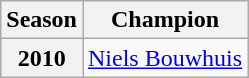<table class="wikitable">
<tr>
<th>Season</th>
<th>Champion</th>
</tr>
<tr>
<th>2010</th>
<td> <a href='#'>Niels Bouwhuis</a></td>
</tr>
</table>
